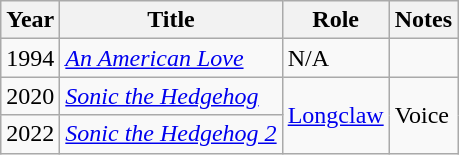<table class="wikitable">
<tr>
<th>Year</th>
<th>Title</th>
<th>Role</th>
<th>Notes</th>
</tr>
<tr>
<td>1994</td>
<td><em><a href='#'>An American Love</a></em></td>
<td>N/A</td>
<td></td>
</tr>
<tr>
<td>2020</td>
<td><em><a href='#'>Sonic the Hedgehog</a></em></td>
<td rowspan = "2"><a href='#'>Longclaw</a></td>
<td rowspan = "2">Voice</td>
</tr>
<tr>
<td>2022</td>
<td><em><a href='#'>Sonic the Hedgehog 2</a></em><br></td>
</tr>
</table>
